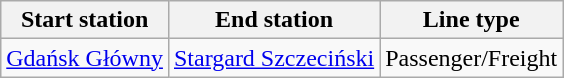<table class="wikitable">
<tr>
<th>Start station</th>
<th>End station</th>
<th>Line type</th>
</tr>
<tr>
<td><a href='#'>Gdańsk Główny</a></td>
<td><a href='#'>Stargard Szczeciński</a></td>
<td>Passenger/Freight</td>
</tr>
</table>
